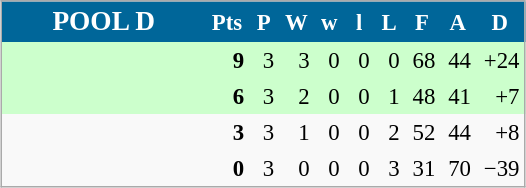<table align=center cellpadding="3" cellspacing="0" style="background: #f9f9f9; border: 1px #aaa solid; border-collapse: collapse; font-size: 95%;" width=350>
<tr bgcolor=#006699 style="color:white;">
<th width=34% style=font-size:120%><strong>POOL D</strong></th>
<th width=5%>Pts</th>
<th width=5%>P</th>
<th width=5%>W</th>
<th width=5%>w</th>
<th width=5%>l</th>
<th width=5%>L</th>
<th width=5%>F</th>
<th width=5%>A</th>
<th width=5%>D</th>
</tr>
<tr align=right bgcolor="#ccffcc">
<td align=left></td>
<td><strong>9</strong></td>
<td>3</td>
<td>3</td>
<td>0</td>
<td>0</td>
<td>0</td>
<td>68</td>
<td>44</td>
<td>+24</td>
</tr>
<tr align=right bgcolor="#ccffcc">
<td align=left></td>
<td><strong>6</strong></td>
<td>3</td>
<td>2</td>
<td>0</td>
<td>0</td>
<td>1</td>
<td>48</td>
<td>41</td>
<td>+7</td>
</tr>
<tr align=right>
<td align=left></td>
<td><strong>3</strong></td>
<td>3</td>
<td>1</td>
<td>0</td>
<td>0</td>
<td>2</td>
<td>52</td>
<td>44</td>
<td>+8</td>
</tr>
<tr align=right>
<td align=left></td>
<td><strong>0</strong></td>
<td>3</td>
<td>0</td>
<td>0</td>
<td>0</td>
<td>3</td>
<td>31</td>
<td>70</td>
<td>−39</td>
</tr>
</table>
